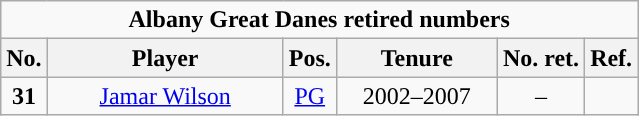<table class="wikitable sortable" style="text-align:center">
<tr>
<td colspan=6><strong>Albany Great Danes retired numbers</strong></td>
</tr>
<tr>
<th width=px>No.</th>
<th width=150px>Player</th>
<th width=px>Pos.</th>
<th width=100px>Tenure</th>
<th width=px>No. ret.</th>
<th width=px>Ref.</th>
</tr>
<tr>
<td><strong>31</strong></td>
<td><a href='#'>Jamar Wilson</a></td>
<td><a href='#'>PG</a></td>
<td>2002–2007</td>
<td>–</td>
<td></td>
</tr>
</table>
